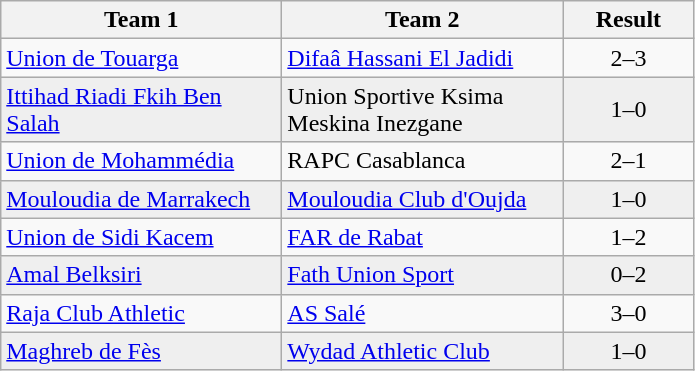<table class="wikitable">
<tr>
<th width="180">Team 1</th>
<th width="180">Team 2</th>
<th width="80">Result</th>
</tr>
<tr>
<td><a href='#'>Union de Touarga</a></td>
<td><a href='#'>Difaâ Hassani El Jadidi</a></td>
<td align="center">2–3</td>
</tr>
<tr style="background:#EFEFEF">
<td><a href='#'>Ittihad Riadi Fkih Ben Salah</a></td>
<td>Union Sportive Ksima Meskina Inezgane</td>
<td align="center">1–0</td>
</tr>
<tr>
<td><a href='#'>Union de Mohammédia</a></td>
<td>RAPC Casablanca</td>
<td align="center">2–1</td>
</tr>
<tr style="background:#EFEFEF">
<td><a href='#'>Mouloudia de Marrakech</a></td>
<td><a href='#'>Mouloudia Club d'Oujda</a></td>
<td align="center">1–0</td>
</tr>
<tr>
<td><a href='#'>Union de Sidi Kacem</a></td>
<td><a href='#'>FAR de Rabat</a></td>
<td align="center">1–2</td>
</tr>
<tr style="background:#EFEFEF">
<td><a href='#'>Amal Belksiri</a></td>
<td><a href='#'>Fath Union Sport</a></td>
<td align="center">0–2</td>
</tr>
<tr>
<td><a href='#'>Raja Club Athletic</a></td>
<td><a href='#'>AS Salé</a></td>
<td align="center">3–0</td>
</tr>
<tr style="background:#EFEFEF">
<td><a href='#'>Maghreb de Fès</a></td>
<td><a href='#'>Wydad Athletic Club</a></td>
<td align="center">1–0</td>
</tr>
</table>
